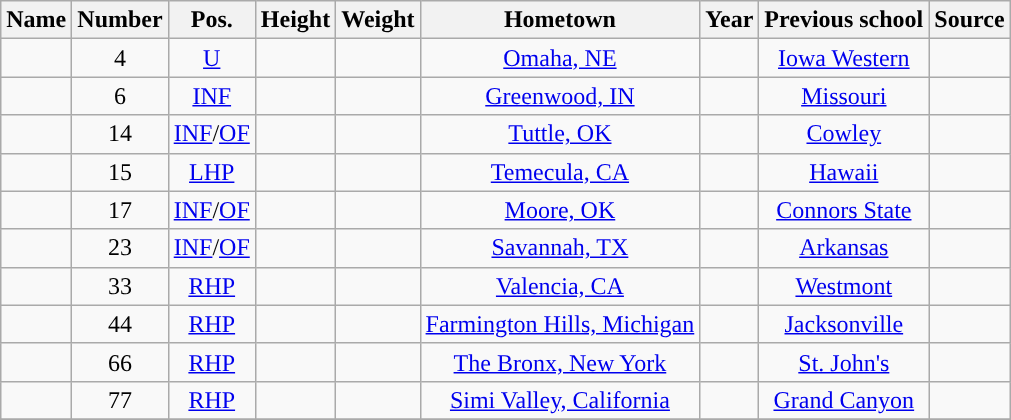<table class="wikitable sortable sortable" style="text-align: center">
<tr align=center>
<th>Name</th>
<th>Number</th>
<th>Pos.</th>
<th>Height</th>
<th>Weight</th>
<th>Hometown</th>
<th>Year</th>
<th>Previous school</th>
<th>Source</th>
</tr>
<tr>
<td></td>
<td>4</td>
<td><a href='#'>U</a></td>
<td></td>
<td></td>
<td><a href='#'>Omaha, NE</a></td>
<td></td>
<td><a href='#'>Iowa Western</a></td>
<td></td>
</tr>
<tr>
<td></td>
<td>6</td>
<td><a href='#'>INF</a></td>
<td></td>
<td></td>
<td><a href='#'>Greenwood, IN</a></td>
<td></td>
<td><a href='#'>Missouri</a></td>
<td></td>
</tr>
<tr>
<td></td>
<td>14</td>
<td><a href='#'>INF</a>/<a href='#'>OF</a></td>
<td></td>
<td></td>
<td><a href='#'>Tuttle, OK</a></td>
<td></td>
<td><a href='#'>Cowley</a></td>
<td></td>
</tr>
<tr>
<td></td>
<td>15</td>
<td><a href='#'>LHP</a></td>
<td></td>
<td></td>
<td><a href='#'>Temecula, CA</a></td>
<td></td>
<td><a href='#'>Hawaii</a></td>
<td></td>
</tr>
<tr>
<td></td>
<td>17</td>
<td><a href='#'>INF</a>/<a href='#'>OF</a></td>
<td></td>
<td></td>
<td><a href='#'>Moore, OK</a></td>
<td></td>
<td><a href='#'>Connors State</a></td>
<td></td>
</tr>
<tr>
<td></td>
<td>23</td>
<td><a href='#'>INF</a>/<a href='#'>OF</a></td>
<td></td>
<td></td>
<td><a href='#'>Savannah, TX</a></td>
<td></td>
<td><a href='#'>Arkansas</a></td>
<td></td>
</tr>
<tr>
<td></td>
<td>33</td>
<td><a href='#'>RHP</a></td>
<td></td>
<td></td>
<td><a href='#'>Valencia, CA</a></td>
<td></td>
<td><a href='#'>Westmont</a></td>
<td></td>
</tr>
<tr>
<td></td>
<td>44</td>
<td><a href='#'>RHP</a></td>
<td></td>
<td></td>
<td><a href='#'>Farmington Hills, Michigan</a></td>
<td></td>
<td><a href='#'>Jacksonville</a></td>
<td></td>
</tr>
<tr>
<td></td>
<td>66</td>
<td><a href='#'>RHP</a></td>
<td></td>
<td></td>
<td><a href='#'>The Bronx, New York</a></td>
<td></td>
<td><a href='#'>St. John's</a></td>
<td></td>
</tr>
<tr>
<td></td>
<td>77</td>
<td><a href='#'>RHP</a></td>
<td></td>
<td></td>
<td><a href='#'>Simi Valley, California</a></td>
<td></td>
<td><a href='#'>Grand Canyon</a></td>
<td></td>
</tr>
<tr>
</tr>
</table>
